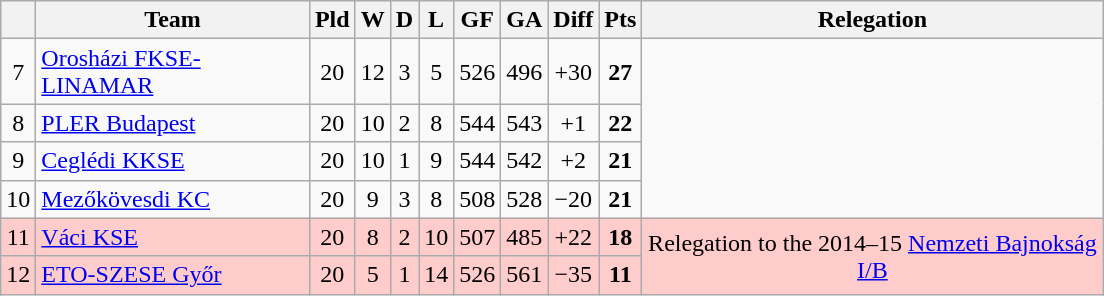<table class="wikitable sortable" style="text-align:center">
<tr>
<th></th>
<th width="175">Team</th>
<th>Pld</th>
<th>W</th>
<th>D</th>
<th>L</th>
<th>GF</th>
<th>GA</th>
<th>Diff</th>
<th>Pts</th>
<th width="300">Relegation</th>
</tr>
<tr>
<td>7</td>
<td align=left> <a href='#'>Orosházi FKSE-LINAMAR</a></td>
<td>20</td>
<td>12</td>
<td>3</td>
<td>5</td>
<td>526</td>
<td>496</td>
<td>+30</td>
<td><strong>27</strong></td>
</tr>
<tr>
<td>8</td>
<td align=left> <a href='#'>PLER Budapest</a></td>
<td>20</td>
<td>10</td>
<td>2</td>
<td>8</td>
<td>544</td>
<td>543</td>
<td>+1</td>
<td><strong>22</strong></td>
</tr>
<tr>
<td>9</td>
<td align=left> <a href='#'>Ceglédi KKSE</a></td>
<td>20</td>
<td>10</td>
<td>1</td>
<td>9</td>
<td>544</td>
<td>542</td>
<td>+2</td>
<td><strong>21</strong></td>
</tr>
<tr>
<td>10</td>
<td align=left> <a href='#'>Mezőkövesdi KC</a></td>
<td>20</td>
<td>9</td>
<td>3</td>
<td>8</td>
<td>508</td>
<td>528</td>
<td>−20</td>
<td><strong>21</strong></td>
</tr>
<tr style="background: #FFCCCC;">
<td>11</td>
<td align=left> <a href='#'>Váci KSE</a></td>
<td>20</td>
<td>8</td>
<td>2</td>
<td>10</td>
<td>507</td>
<td>485</td>
<td>+22</td>
<td><strong>18</strong></td>
<td rowspan="2">Relegation to the 2014–15 <a href='#'>Nemzeti Bajnokság I/B</a></td>
</tr>
<tr style="background: #FFCCCC;">
<td>12</td>
<td align=left> <a href='#'>ETO-SZESE Győr</a></td>
<td>20</td>
<td>5</td>
<td>1</td>
<td>14</td>
<td>526</td>
<td>561</td>
<td>−35</td>
<td><strong>11</strong></td>
</tr>
</table>
